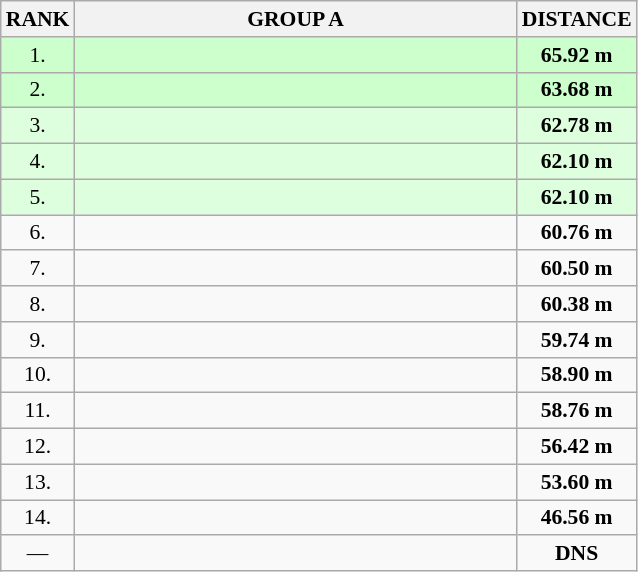<table class="wikitable" style="border-collapse: collapse; font-size: 90%;">
<tr>
<th>RANK</th>
<th style="width: 20em">GROUP A</th>
<th style="width: 5em">DISTANCE</th>
</tr>
<tr style="background:#ccffcc;">
<td align="center">1.</td>
<td></td>
<td align="center"><strong>65.92 m</strong></td>
</tr>
<tr style="background:#ccffcc;">
<td align="center">2.</td>
<td></td>
<td align="center"><strong>63.68 m</strong></td>
</tr>
<tr style="background:#ddffdd;">
<td align="center">3.</td>
<td></td>
<td align="center"><strong>62.78 m</strong></td>
</tr>
<tr style="background:#ddffdd;">
<td align="center">4.</td>
<td></td>
<td align="center"><strong>62.10 m</strong></td>
</tr>
<tr style="background:#ddffdd;">
<td align="center">5.</td>
<td></td>
<td align="center"><strong>62.10 m</strong></td>
</tr>
<tr>
<td align="center">6.</td>
<td></td>
<td align="center"><strong>60.76 m</strong></td>
</tr>
<tr>
<td align="center">7.</td>
<td></td>
<td align="center"><strong>60.50 m</strong></td>
</tr>
<tr>
<td align="center">8.</td>
<td></td>
<td align="center"><strong>60.38 m</strong></td>
</tr>
<tr>
<td align="center">9.</td>
<td></td>
<td align="center"><strong>59.74 m</strong></td>
</tr>
<tr>
<td align="center">10.</td>
<td></td>
<td align="center"><strong>58.90 m</strong></td>
</tr>
<tr>
<td align="center">11.</td>
<td></td>
<td align="center"><strong>58.76 m</strong></td>
</tr>
<tr>
<td align="center">12.</td>
<td></td>
<td align="center"><strong>56.42 m</strong></td>
</tr>
<tr>
<td align="center">13.</td>
<td></td>
<td align="center"><strong>53.60 m</strong></td>
</tr>
<tr>
<td align="center">14.</td>
<td></td>
<td align="center"><strong>46.56 m</strong></td>
</tr>
<tr>
<td align="center">—</td>
<td></td>
<td align="center"><strong>DNS</strong></td>
</tr>
</table>
